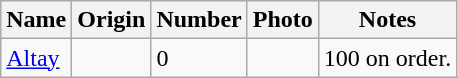<table class="wikitable">
<tr>
<th>Name</th>
<th>Origin</th>
<th>Number</th>
<th>Photo</th>
<th>Notes</th>
</tr>
<tr>
<td><a href='#'>Altay</a></td>
<td></td>
<td>0</td>
<td></td>
<td>100 on order.</td>
</tr>
</table>
